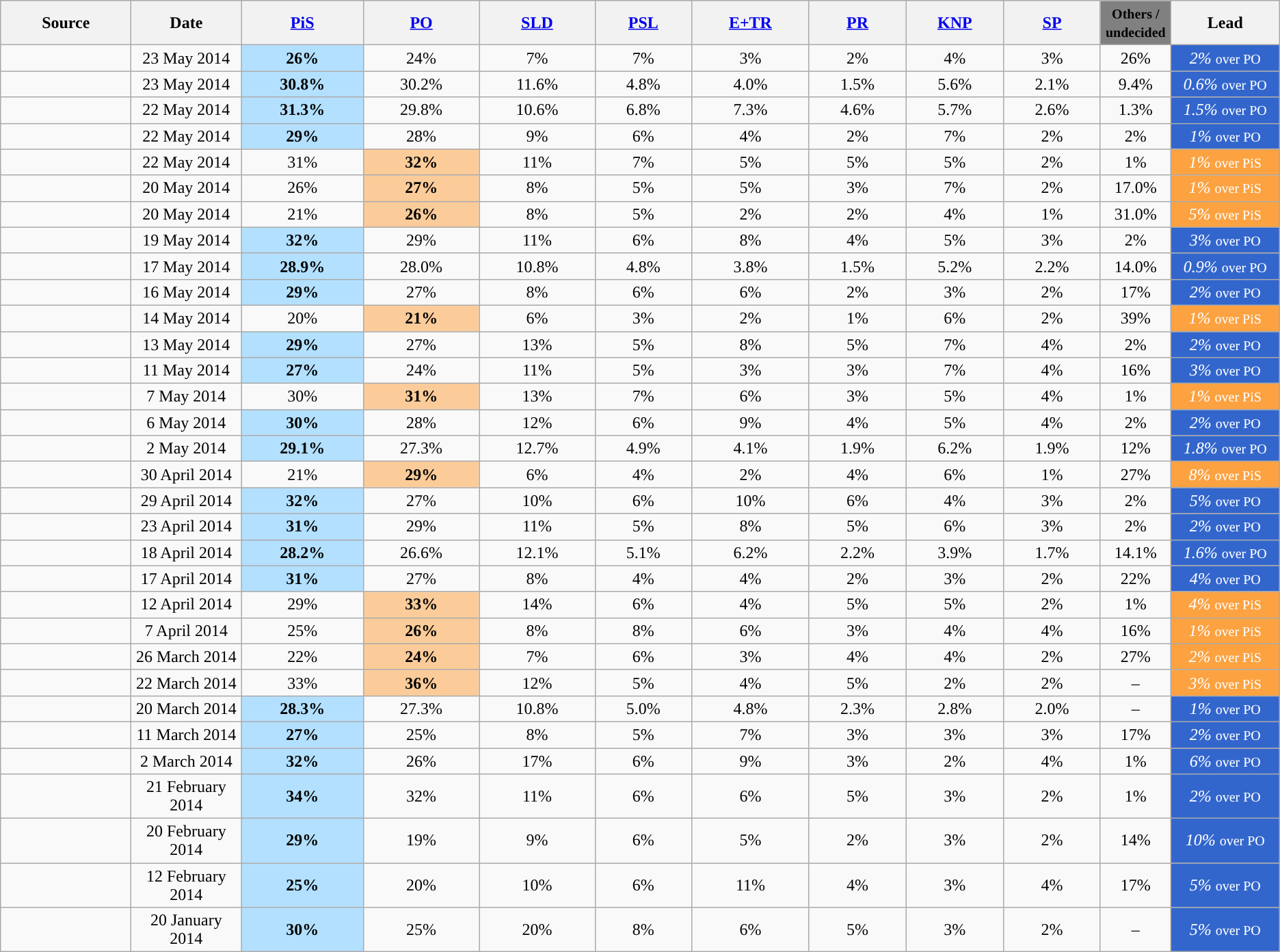<table class="wikitable sortable">
<tr>
<th style="width:120px;">Source</th>
<th style="width:100px;">Date</th>
<th class="unsortable" style="background:"><a href='#'><span>PiS</span></a></th>
<th class="unsortable" style="background:"><a href='#'><span>PO</span></a></th>
<th class="unsortable" style="background:"><a href='#'><span>SLD</span></a></th>
<th class="unsortable" style="background:"><a href='#'><span>PSL</span></a></th>
<th class="unsortable" style="background:"><a href='#'><span>E+TR</span></a></th>
<th class="unsortable" style="background:"><a href='#'><span>PR</span></a></th>
<th class="unsortable" style="background:"><a href='#'><span>KNP</span></a></th>
<th class="unsortable" style="background:"><a href='#'><span>SP</span></a></th>
<th class="unsortable" style="background:gray; width:5.5%;"><span><small>Others / undecided</small></span></th>
<th class="unsortable" style="width:8.5%;">Lead</th>
</tr>
<tr align=center>
<td align=left></td>
<td>23 May 2014</td>
<td style="background:#b3e0ff;"><strong>26%</strong></td>
<td>24%</td>
<td>7%</td>
<td>7%</td>
<td>3%</td>
<td>2%</td>
<td>4%</td>
<td>3%</td>
<td>26%</td>
<td style="background:#36c; color:white;"><em>2%</em> <small>over PO</small></td>
</tr>
<tr align=center>
<td align=left></td>
<td>23 May 2014</td>
<td style="background:#b3e0ff;"><strong>30.8%</strong></td>
<td>30.2%</td>
<td>11.6%</td>
<td>4.8%</td>
<td>4.0%</td>
<td>1.5%</td>
<td>5.6%</td>
<td>2.1%</td>
<td>9.4%</td>
<td style="background:#36c; color:white;"><em>0.6%</em> <small>over PO</small></td>
</tr>
<tr align=center>
<td align=left></td>
<td>22 May 2014</td>
<td style="background:#b3e0ff;"><strong>31.3%</strong></td>
<td>29.8%</td>
<td>10.6%</td>
<td>6.8%</td>
<td>7.3%</td>
<td>4.6%</td>
<td>5.7%</td>
<td>2.6%</td>
<td>1.3%</td>
<td style="background:#36c; color:white;"><em>1.5%</em> <small>over PO</small></td>
</tr>
<tr align=center>
<td align=left></td>
<td>22 May 2014</td>
<td style="background:#b3e0ff;"><strong>29%</strong></td>
<td>28%</td>
<td>9%</td>
<td>6%</td>
<td>4%</td>
<td>2%</td>
<td>7%</td>
<td>2%</td>
<td>2%</td>
<td style="background:#36c; color:white;"><em>1%</em> <small>over PO</small></td>
</tr>
<tr align=center>
<td align=left></td>
<td>22 May 2014</td>
<td>31%</td>
<td style="background:#fbcc99;"><strong>32%</strong></td>
<td>11%</td>
<td>7%</td>
<td>5%</td>
<td>5%</td>
<td>5%</td>
<td>2%</td>
<td>1%</td>
<td style="background:#FCA241; color:white;"><em>1%</em> <small>over PiS</small></td>
</tr>
<tr align=center>
<td align=left></td>
<td>20 May 2014</td>
<td>26%</td>
<td style="background:#fbcc99;"><strong>27%</strong></td>
<td>8%</td>
<td>5%</td>
<td>5%</td>
<td>3%</td>
<td>7%</td>
<td>2%</td>
<td>17.0%</td>
<td style="background:#FCA241; color:white;"><em>1%</em> <small>over PiS</small></td>
</tr>
<tr align=center>
<td align=left></td>
<td>20 May 2014</td>
<td>21%</td>
<td style="background:#fbcc99;"><strong>26%</strong></td>
<td>8%</td>
<td>5%</td>
<td>2%</td>
<td>2%</td>
<td>4%</td>
<td>1%</td>
<td>31.0%</td>
<td style="background:#FCA241; color:white;"><em>5%</em> <small>over PiS</small></td>
</tr>
<tr align=center>
<td align=left></td>
<td>19 May 2014</td>
<td style="background:#b3e0ff;"><strong>32%</strong></td>
<td>29%</td>
<td>11%</td>
<td>6%</td>
<td>8%</td>
<td>4%</td>
<td>5%</td>
<td>3%</td>
<td>2%</td>
<td style="background:#36c; color:white;"><em>3%</em> <small>over PO</small></td>
</tr>
<tr align=center>
<td align=left></td>
<td>17 May 2014</td>
<td style="background:#b3e0ff;"><strong>28.9%</strong></td>
<td>28.0%</td>
<td>10.8%</td>
<td>4.8%</td>
<td>3.8%</td>
<td>1.5%</td>
<td>5.2%</td>
<td>2.2%</td>
<td>14.0%</td>
<td style="background:#36c; color:white;"><em>0.9%</em> <small>over PO</small></td>
</tr>
<tr align=center>
<td align=left></td>
<td>16 May 2014</td>
<td style="background:#b3e0ff;"><strong>29%</strong></td>
<td>27%</td>
<td>8%</td>
<td>6%</td>
<td>6%</td>
<td>2%</td>
<td>3%</td>
<td>2%</td>
<td>17%</td>
<td style="background:#36c; color:white;"><em>2%</em> <small>over PO</small></td>
</tr>
<tr align=center>
<td align=left></td>
<td>14 May 2014</td>
<td>20%</td>
<td style="background:#fbcc99;"><strong>21%</strong></td>
<td>6%</td>
<td>3%</td>
<td>2%</td>
<td>1%</td>
<td>6%</td>
<td>2%</td>
<td>39%</td>
<td style="background:#FCA241; color:white;"><em>1%</em> <small>over PiS</small></td>
</tr>
<tr align=center>
<td align=left></td>
<td>13 May 2014</td>
<td style="background:#b3e0ff;"><strong>29%</strong></td>
<td>27%</td>
<td>13%</td>
<td>5%</td>
<td>8%</td>
<td>5%</td>
<td>7%</td>
<td>4%</td>
<td>2%</td>
<td style="background:#36c; color:white;"><em>2%</em> <small>over PO</small></td>
</tr>
<tr align=center>
<td align=left></td>
<td>11 May 2014</td>
<td style="background:#b3e0ff;"><strong>27%</strong></td>
<td>24%</td>
<td>11%</td>
<td>5%</td>
<td>3%</td>
<td>3%</td>
<td>7%</td>
<td>4%</td>
<td>16%</td>
<td style="background:#36c; color:white;"><em>3%</em> <small>over PO</small></td>
</tr>
<tr align=center>
<td align=left> </td>
<td>7 May 2014</td>
<td>30%</td>
<td style="background:#fbcc99;"><strong>31%</strong></td>
<td>13%</td>
<td>7%</td>
<td>6%</td>
<td>3%</td>
<td>5%</td>
<td>4%</td>
<td>1%</td>
<td style="background:#FCA241; color:white;"><em>1%</em> <small>over PiS</small></td>
</tr>
<tr align=center>
<td align=left></td>
<td>6 May 2014</td>
<td style="background:#b3e0ff;"><strong>30%</strong></td>
<td>28%</td>
<td>12%</td>
<td>6%</td>
<td>9%</td>
<td>4%</td>
<td>5%</td>
<td>4%</td>
<td>2%</td>
<td style="background:#36c; color:white;"><em>2%</em> <small>over PO</small></td>
</tr>
<tr align=center>
<td align=left></td>
<td>2 May 2014</td>
<td style="background:#b3e0ff;"><strong>29.1%</strong></td>
<td>27.3%</td>
<td>12.7%</td>
<td>4.9%</td>
<td>4.1%</td>
<td>1.9%</td>
<td>6.2%</td>
<td>1.9%</td>
<td>12%</td>
<td style="background:#36c; color:white;"><em>1.8%</em> <small>over PO</small></td>
</tr>
<tr align=center>
<td align=left></td>
<td>30 April 2014</td>
<td>21%</td>
<td style="background:#fbcc99;"><strong>29%</strong></td>
<td>6%</td>
<td>4%</td>
<td>2%</td>
<td>4%</td>
<td>6%</td>
<td>1%</td>
<td>27%</td>
<td style="background:#FCA241; color:white;"><em>8%</em> <small>over PiS</small></td>
</tr>
<tr align=center>
<td align=left></td>
<td>29 April 2014</td>
<td style="background:#b3e0ff;"><strong>32%</strong></td>
<td>27%</td>
<td>10%</td>
<td>6%</td>
<td>10%</td>
<td>6%</td>
<td>4%</td>
<td>3%</td>
<td>2%</td>
<td style="background:#36c; color:white;"><em>5%</em> <small>over PO</small></td>
</tr>
<tr align=center>
<td align=left></td>
<td>23 April 2014</td>
<td style="background:#b3e0ff;"><strong>31%</strong></td>
<td>29%</td>
<td>11%</td>
<td>5%</td>
<td>8%</td>
<td>5%</td>
<td>6%</td>
<td>3%</td>
<td>2%</td>
<td style="background:#36c; color:white;"><em>2%</em> <small>over PO</small></td>
</tr>
<tr align=center>
<td align=left></td>
<td>18 April 2014</td>
<td style="background:#b3e0ff;"><strong>28.2%</strong></td>
<td>26.6%</td>
<td>12.1%</td>
<td>5.1%</td>
<td>6.2%</td>
<td>2.2%</td>
<td>3.9%</td>
<td>1.7%</td>
<td>14.1%</td>
<td style="background:#36c; color:white;"><em>1.6%</em> <small>over PO</small></td>
</tr>
<tr align=center>
<td align=left></td>
<td>17 April 2014</td>
<td style="background:#b3e0ff;"><strong>31%</strong></td>
<td>27%</td>
<td>8%</td>
<td>4%</td>
<td>4%</td>
<td>2%</td>
<td>3%</td>
<td>2%</td>
<td>22%</td>
<td style="background:#36c; color:white;"><em>4%</em> <small>over PO</small></td>
</tr>
<tr align=center>
<td align=left></td>
<td>12 April 2014</td>
<td>29%</td>
<td style="background:#fbcc99;"><strong>33%</strong></td>
<td>14%</td>
<td>6%</td>
<td>4%</td>
<td>5%</td>
<td>5%</td>
<td>2%</td>
<td>1%</td>
<td style="background:#FCA241; color:white;"><em>4%</em> <small>over PiS</small></td>
</tr>
<tr align=center>
<td align=left></td>
<td>7 April 2014</td>
<td>25%</td>
<td style="background:#fbcc99;"><strong>26%</strong></td>
<td>8%</td>
<td>8%</td>
<td>6%</td>
<td>3%</td>
<td>4%</td>
<td>4%</td>
<td>16%</td>
<td style="background:#FCA241; color:white;"><em>1%</em> <small>over PiS</small></td>
</tr>
<tr align=center>
<td align=left></td>
<td>26 March 2014</td>
<td>22%</td>
<td style="background:#fbcc99;"><strong>24%</strong></td>
<td>7%</td>
<td>6%</td>
<td>3%</td>
<td>4%</td>
<td>4%</td>
<td>2%</td>
<td>27%</td>
<td style="background:#FCA241; color:white;"><em>2%</em> <small>over PiS</small></td>
</tr>
<tr align=center>
<td align=left></td>
<td>22 March 2014</td>
<td>33%</td>
<td style="background:#fbcc99;"><strong>36%</strong></td>
<td>12%</td>
<td>5%</td>
<td>4%</td>
<td>5%</td>
<td>2%</td>
<td>2%</td>
<td>–</td>
<td style="background:#FCA241; color:white;"><em>3%</em> <small>over PiS</small></td>
</tr>
<tr align=center>
<td align=left></td>
<td>20 March 2014</td>
<td style="background:#b3e0ff;"><strong>28.3%</strong></td>
<td>27.3%</td>
<td>10.8%</td>
<td>5.0%</td>
<td>4.8%</td>
<td>2.3%</td>
<td>2.8%</td>
<td>2.0%</td>
<td>–</td>
<td style="background:#36c; color:white;"><em>1%</em> <small>over PO</small></td>
</tr>
<tr align=center>
<td align=left></td>
<td>11 March 2014</td>
<td style="background:#b3e0ff;"><strong>27%</strong></td>
<td>25%</td>
<td>8%</td>
<td>5%</td>
<td>7%</td>
<td>3%</td>
<td>3%</td>
<td>3%</td>
<td>17%</td>
<td style="background:#36c; color:white;"><em>2%</em> <small>over PO</small></td>
</tr>
<tr align=center>
<td align=left> </td>
<td>2 March 2014</td>
<td style="background:#b3e0ff;"><strong>32%</strong></td>
<td>26%</td>
<td>17%</td>
<td>6%</td>
<td>9%</td>
<td>3%</td>
<td>2%</td>
<td>4%</td>
<td>1%</td>
<td style="background:#36c; color:white;"><em>6%</em> <small>over PO</small></td>
</tr>
<tr align=center>
<td align=left></td>
<td>21 February 2014</td>
<td style="background:#b3e0ff;"><strong>34%</strong></td>
<td>32%</td>
<td>11%</td>
<td>6%</td>
<td>6%</td>
<td>5%</td>
<td>3%</td>
<td>2%</td>
<td>1%</td>
<td style="background:#36c; color:white;"><em>2%</em> <small>over PO</small></td>
</tr>
<tr align=center>
<td align=left></td>
<td>20 February 2014</td>
<td style="background:#b3e0ff;"><strong>29%</strong></td>
<td>19%</td>
<td>9%</td>
<td>6%</td>
<td>5%</td>
<td>2%</td>
<td>3%</td>
<td>2%</td>
<td>14%</td>
<td style="background:#36c; color:white;"><em>10%</em> <small>over PO</small></td>
</tr>
<tr align=center>
<td align=left></td>
<td>12 February 2014</td>
<td style="background:#b3e0ff;"><strong>25%</strong></td>
<td>20%</td>
<td>10%</td>
<td>6%</td>
<td>11%</td>
<td>4%</td>
<td>3%</td>
<td>4%</td>
<td>17%</td>
<td style="background:#36c; color:white;"><em>5%</em> <small>over PO</small></td>
</tr>
<tr align=center>
<td align=left></td>
<td>20 January 2014</td>
<td style="background:#b3e0ff;"><strong>30%</strong></td>
<td>25%</td>
<td>20%</td>
<td>8%</td>
<td>6%</td>
<td>5%</td>
<td>3%</td>
<td>2%</td>
<td>–</td>
<td style="background:#36c; color:white;"><em>5%</em> <small>over PO</small></td>
</tr>
</table>
